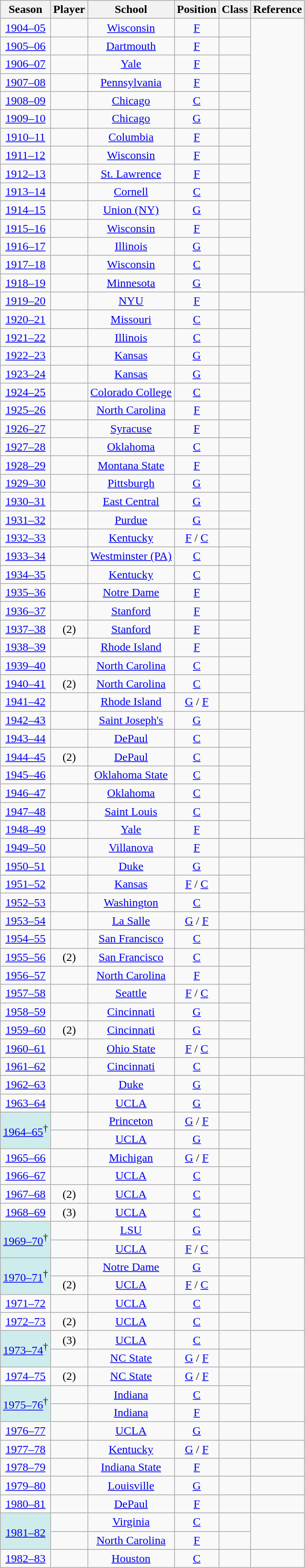<table class="wikitable sortable" style="text-align:center;">
<tr>
<th>Season</th>
<th>Player</th>
<th>School</th>
<th>Position</th>
<th>Class</th>
<th class="unsortable">Reference</th>
</tr>
<tr>
<td><a href='#'>1904–05</a></td>
<td></td>
<td><a href='#'>Wisconsin</a></td>
<td><a href='#'>F</a></td>
<td></td>
<td rowspan=15></td>
</tr>
<tr>
<td><a href='#'>1905–06</a></td>
<td></td>
<td><a href='#'>Dartmouth</a></td>
<td><a href='#'>F</a></td>
<td></td>
</tr>
<tr>
<td><a href='#'>1906–07</a></td>
<td></td>
<td><a href='#'>Yale</a></td>
<td><a href='#'>F</a></td>
<td></td>
</tr>
<tr>
<td><a href='#'>1907–08</a></td>
<td></td>
<td><a href='#'>Pennsylvania</a></td>
<td><a href='#'>F</a></td>
<td></td>
</tr>
<tr>
<td><a href='#'>1908–09</a></td>
<td></td>
<td><a href='#'>Chicago</a></td>
<td><a href='#'>C</a></td>
<td></td>
</tr>
<tr>
<td><a href='#'>1909–10</a></td>
<td></td>
<td><a href='#'>Chicago</a></td>
<td><a href='#'>G</a></td>
<td></td>
</tr>
<tr>
<td><a href='#'>1910–11</a></td>
<td></td>
<td><a href='#'>Columbia</a></td>
<td><a href='#'>F</a></td>
<td></td>
</tr>
<tr>
<td><a href='#'>1911–12</a></td>
<td></td>
<td><a href='#'>Wisconsin</a></td>
<td><a href='#'>F</a></td>
<td></td>
</tr>
<tr>
<td><a href='#'>1912–13</a></td>
<td></td>
<td><a href='#'>St. Lawrence</a></td>
<td><a href='#'>F</a></td>
<td></td>
</tr>
<tr>
<td><a href='#'>1913–14</a></td>
<td></td>
<td><a href='#'>Cornell</a></td>
<td><a href='#'>C</a></td>
<td></td>
</tr>
<tr>
<td><a href='#'>1914–15</a></td>
<td></td>
<td><a href='#'>Union (NY)</a></td>
<td><a href='#'>G</a></td>
<td></td>
</tr>
<tr>
<td><a href='#'>1915–16</a></td>
<td></td>
<td><a href='#'>Wisconsin</a></td>
<td><a href='#'>F</a></td>
<td></td>
</tr>
<tr>
<td><a href='#'>1916–17</a></td>
<td></td>
<td><a href='#'>Illinois</a></td>
<td><a href='#'>G</a></td>
<td></td>
</tr>
<tr>
<td><a href='#'>1917–18</a></td>
<td></td>
<td><a href='#'>Wisconsin</a></td>
<td><a href='#'>C</a></td>
<td></td>
</tr>
<tr>
<td><a href='#'>1918–19</a></td>
<td></td>
<td><a href='#'>Minnesota</a></td>
<td><a href='#'>G</a></td>
<td></td>
</tr>
<tr>
<td><a href='#'>1919–20</a></td>
<td></td>
<td><a href='#'>NYU</a></td>
<td><a href='#'>F</a></td>
<td></td>
<td rowspan=23></td>
</tr>
<tr>
<td><a href='#'>1920–21</a></td>
<td></td>
<td><a href='#'>Missouri</a></td>
<td><a href='#'>C</a></td>
<td></td>
</tr>
<tr>
<td><a href='#'>1921–22</a></td>
<td></td>
<td><a href='#'>Illinois</a></td>
<td><a href='#'>C</a></td>
<td></td>
</tr>
<tr>
<td><a href='#'>1922–23</a></td>
<td></td>
<td><a href='#'>Kansas</a></td>
<td><a href='#'>G</a></td>
<td></td>
</tr>
<tr>
<td><a href='#'>1923–24</a></td>
<td></td>
<td><a href='#'>Kansas</a></td>
<td><a href='#'>G</a></td>
<td></td>
</tr>
<tr>
<td><a href='#'>1924–25</a></td>
<td></td>
<td><a href='#'>Colorado College</a></td>
<td><a href='#'>C</a></td>
<td></td>
</tr>
<tr>
<td><a href='#'>1925–26</a></td>
<td></td>
<td><a href='#'>North Carolina</a></td>
<td><a href='#'>F</a></td>
<td></td>
</tr>
<tr>
<td><a href='#'>1926–27</a></td>
<td></td>
<td><a href='#'>Syracuse</a></td>
<td><a href='#'>F</a></td>
<td></td>
</tr>
<tr>
<td><a href='#'>1927–28</a></td>
<td></td>
<td><a href='#'>Oklahoma</a></td>
<td><a href='#'>C</a></td>
<td></td>
</tr>
<tr>
<td><a href='#'>1928–29</a></td>
<td></td>
<td><a href='#'>Montana State</a></td>
<td><a href='#'>F</a></td>
<td></td>
</tr>
<tr>
<td><a href='#'>1929–30</a></td>
<td></td>
<td><a href='#'>Pittsburgh</a></td>
<td><a href='#'>G</a></td>
<td></td>
</tr>
<tr>
<td><a href='#'>1930–31</a></td>
<td></td>
<td><a href='#'>East Central</a></td>
<td><a href='#'>G</a></td>
<td></td>
</tr>
<tr>
<td><a href='#'>1931–32</a></td>
<td></td>
<td><a href='#'>Purdue</a></td>
<td><a href='#'>G</a></td>
<td></td>
</tr>
<tr>
<td><a href='#'>1932–33</a></td>
<td></td>
<td><a href='#'>Kentucky</a></td>
<td><a href='#'>F</a> / <a href='#'>C</a></td>
<td></td>
</tr>
<tr>
<td><a href='#'>1933–34</a></td>
<td></td>
<td><a href='#'>Westminster (PA)</a></td>
<td><a href='#'>C</a></td>
<td></td>
</tr>
<tr>
<td><a href='#'>1934–35</a></td>
<td></td>
<td><a href='#'>Kentucky</a></td>
<td><a href='#'>C</a></td>
<td></td>
</tr>
<tr>
<td><a href='#'>1935–36</a></td>
<td></td>
<td><a href='#'>Notre Dame</a></td>
<td><a href='#'>F</a></td>
<td></td>
</tr>
<tr>
<td><a href='#'>1936–37</a></td>
<td></td>
<td><a href='#'>Stanford</a></td>
<td><a href='#'>F</a></td>
<td></td>
</tr>
<tr>
<td><a href='#'>1937–38</a></td>
<td> (2)</td>
<td><a href='#'>Stanford</a></td>
<td><a href='#'>F</a></td>
<td></td>
</tr>
<tr>
<td><a href='#'>1938–39</a></td>
<td></td>
<td><a href='#'>Rhode Island</a></td>
<td><a href='#'>F</a></td>
<td></td>
</tr>
<tr>
<td><a href='#'>1939–40</a></td>
<td></td>
<td><a href='#'>North Carolina</a></td>
<td><a href='#'>C</a></td>
<td></td>
</tr>
<tr>
<td><a href='#'>1940–41</a></td>
<td> (2)</td>
<td><a href='#'>North Carolina</a></td>
<td><a href='#'>C</a></td>
<td></td>
</tr>
<tr>
<td><a href='#'>1941–42</a></td>
<td></td>
<td><a href='#'>Rhode Island</a></td>
<td><a href='#'>G</a> / <a href='#'>F</a></td>
<td></td>
</tr>
<tr>
<td><a href='#'>1942–43</a></td>
<td></td>
<td><a href='#'>Saint Joseph's</a></td>
<td><a href='#'>G</a></td>
<td></td>
<td rowspan=7></td>
</tr>
<tr>
<td><a href='#'>1943–44</a></td>
<td></td>
<td><a href='#'>DePaul</a></td>
<td><a href='#'>C</a></td>
<td></td>
</tr>
<tr>
<td><a href='#'>1944–45</a></td>
<td> (2)</td>
<td><a href='#'>DePaul</a></td>
<td><a href='#'>C</a></td>
<td></td>
</tr>
<tr>
<td><a href='#'>1945–46</a></td>
<td></td>
<td><a href='#'>Oklahoma State</a></td>
<td><a href='#'>C</a></td>
<td></td>
</tr>
<tr>
<td><a href='#'>1946–47</a></td>
<td></td>
<td><a href='#'>Oklahoma</a></td>
<td><a href='#'>C</a></td>
<td></td>
</tr>
<tr>
<td><a href='#'>1947–48</a></td>
<td></td>
<td><a href='#'>Saint Louis</a></td>
<td><a href='#'>C</a></td>
<td></td>
</tr>
<tr>
<td><a href='#'>1948–49</a></td>
<td></td>
<td><a href='#'>Yale</a></td>
<td><a href='#'>F</a></td>
<td></td>
</tr>
<tr>
<td><a href='#'>1949–50</a></td>
<td></td>
<td><a href='#'>Villanova</a></td>
<td><a href='#'>F</a></td>
<td></td>
<td></td>
</tr>
<tr>
<td><a href='#'>1950–51</a></td>
<td></td>
<td><a href='#'>Duke</a></td>
<td><a href='#'>G</a></td>
<td></td>
<td rowspan=3></td>
</tr>
<tr>
<td><a href='#'>1951–52</a></td>
<td></td>
<td><a href='#'>Kansas</a></td>
<td><a href='#'>F</a> / <a href='#'>C</a></td>
<td></td>
</tr>
<tr>
<td><a href='#'>1952–53</a></td>
<td></td>
<td><a href='#'>Washington</a></td>
<td><a href='#'>C</a></td>
<td></td>
</tr>
<tr>
<td><a href='#'>1953–54</a></td>
<td></td>
<td><a href='#'>La Salle</a></td>
<td><a href='#'>G</a> / <a href='#'>F</a></td>
<td></td>
<td></td>
</tr>
<tr>
<td><a href='#'>1954–55</a></td>
<td></td>
<td><a href='#'>San Francisco</a></td>
<td><a href='#'>C</a></td>
<td></td>
<td></td>
</tr>
<tr>
<td><a href='#'>1955–56</a></td>
<td> (2)</td>
<td><a href='#'>San Francisco</a></td>
<td><a href='#'>C</a></td>
<td></td>
<td rowspan=6></td>
</tr>
<tr>
<td><a href='#'>1956–57</a></td>
<td></td>
<td><a href='#'>North Carolina</a></td>
<td><a href='#'>F</a></td>
<td></td>
</tr>
<tr>
<td><a href='#'>1957–58</a></td>
<td></td>
<td><a href='#'>Seattle</a></td>
<td><a href='#'>F</a> / <a href='#'>C</a></td>
<td></td>
</tr>
<tr>
<td><a href='#'>1958–59</a></td>
<td></td>
<td><a href='#'>Cincinnati</a></td>
<td><a href='#'>G</a></td>
<td></td>
</tr>
<tr>
<td><a href='#'>1959–60</a></td>
<td> (2)</td>
<td><a href='#'>Cincinnati</a></td>
<td><a href='#'>G</a></td>
<td></td>
</tr>
<tr>
<td><a href='#'>1960–61</a></td>
<td></td>
<td><a href='#'>Ohio State</a></td>
<td><a href='#'>F</a> / <a href='#'>C</a></td>
<td></td>
</tr>
<tr>
<td><a href='#'>1961–62</a></td>
<td></td>
<td><a href='#'>Cincinnati</a></td>
<td><a href='#'>C</a></td>
<td></td>
<td></td>
</tr>
<tr>
<td><a href='#'>1962–63</a></td>
<td></td>
<td><a href='#'>Duke</a></td>
<td><a href='#'>G</a></td>
<td></td>
<td rowspan=10></td>
</tr>
<tr>
<td><a href='#'>1963–64</a></td>
<td></td>
<td><a href='#'>UCLA</a></td>
<td><a href='#'>G</a></td>
<td></td>
</tr>
<tr>
<td align="center" style="background-color:#CFECEC;" rowspan=2><a href='#'>1964–65</a><sup>†</sup></td>
<td></td>
<td><a href='#'>Princeton</a></td>
<td><a href='#'>G</a> / <a href='#'>F</a></td>
<td></td>
</tr>
<tr>
<td></td>
<td><a href='#'>UCLA</a></td>
<td><a href='#'>G</a></td>
<td></td>
</tr>
<tr>
<td><a href='#'>1965–66</a></td>
<td></td>
<td><a href='#'>Michigan</a></td>
<td><a href='#'>G</a> / <a href='#'>F</a></td>
<td></td>
</tr>
<tr>
<td><a href='#'>1966–67</a></td>
<td></td>
<td><a href='#'>UCLA</a></td>
<td><a href='#'>C</a></td>
<td></td>
</tr>
<tr>
<td><a href='#'>1967–68</a></td>
<td> (2)</td>
<td><a href='#'>UCLA</a></td>
<td><a href='#'>C</a></td>
<td></td>
</tr>
<tr>
<td><a href='#'>1968–69</a></td>
<td> (3)</td>
<td><a href='#'>UCLA</a></td>
<td><a href='#'>C</a></td>
<td></td>
</tr>
<tr>
<td align="center" style="background-color:#CFECEC;" rowspan=2><a href='#'>1969–70</a><sup>†</sup></td>
<td></td>
<td><a href='#'>LSU</a></td>
<td><a href='#'>G</a></td>
<td></td>
</tr>
<tr>
<td></td>
<td><a href='#'>UCLA</a></td>
<td><a href='#'>F</a> / <a href='#'>C</a></td>
<td></td>
</tr>
<tr>
<td align="center" style="background-color:#CFECEC;" rowspan=2><a href='#'>1970–71</a><sup>†</sup></td>
<td></td>
<td><a href='#'>Notre Dame</a></td>
<td><a href='#'>G</a></td>
<td></td>
<td rowspan=4></td>
</tr>
<tr>
<td> (2)</td>
<td><a href='#'>UCLA</a></td>
<td><a href='#'>F</a> / <a href='#'>C</a></td>
<td></td>
</tr>
<tr>
<td><a href='#'>1971–72</a></td>
<td></td>
<td><a href='#'>UCLA</a></td>
<td><a href='#'>C</a></td>
<td></td>
</tr>
<tr>
<td><a href='#'>1972–73</a></td>
<td> (2)</td>
<td><a href='#'>UCLA</a></td>
<td><a href='#'>C</a></td>
<td></td>
</tr>
<tr>
<td align="center" style="background-color:#CFECEC;" rowspan=2><a href='#'>1973–74</a><sup>†</sup></td>
<td> (3)</td>
<td><a href='#'>UCLA</a></td>
<td><a href='#'>C</a></td>
<td></td>
<td rowspan=2></td>
</tr>
<tr>
<td></td>
<td><a href='#'>NC State</a></td>
<td><a href='#'>G</a> / <a href='#'>F</a></td>
<td></td>
</tr>
<tr>
<td><a href='#'>1974–75</a></td>
<td> (2)</td>
<td><a href='#'>NC State</a></td>
<td><a href='#'>G</a> / <a href='#'>F</a></td>
<td></td>
<td rowspan=3></td>
</tr>
<tr>
<td align="center" style="background-color:#CFECEC;" rowspan=2><a href='#'>1975–76</a><sup>†</sup></td>
<td></td>
<td><a href='#'>Indiana</a></td>
<td><a href='#'>C</a></td>
<td></td>
</tr>
<tr>
<td></td>
<td><a href='#'>Indiana</a></td>
<td><a href='#'>F</a></td>
<td></td>
</tr>
<tr>
<td><a href='#'>1976–77</a></td>
<td></td>
<td><a href='#'>UCLA</a></td>
<td><a href='#'>G</a></td>
<td></td>
<td></td>
</tr>
<tr>
<td><a href='#'>1977–78</a></td>
<td></td>
<td><a href='#'>Kentucky</a></td>
<td><a href='#'>G</a> / <a href='#'>F</a></td>
<td></td>
<td></td>
</tr>
<tr>
<td><a href='#'>1978–79</a></td>
<td></td>
<td><a href='#'>Indiana State</a></td>
<td><a href='#'>F</a></td>
<td></td>
<td></td>
</tr>
<tr>
<td><a href='#'>1979–80</a></td>
<td></td>
<td><a href='#'>Louisville</a></td>
<td><a href='#'>G</a></td>
<td></td>
<td></td>
</tr>
<tr>
<td><a href='#'>1980–81</a></td>
<td></td>
<td><a href='#'>DePaul</a></td>
<td><a href='#'>F</a></td>
<td></td>
<td></td>
</tr>
<tr>
<td align="center" style="background-color:#CFECEC;" rowspan=2><a href='#'>1981–82</a><sup></sup></td>
<td></td>
<td><a href='#'>Virginia</a></td>
<td><a href='#'>C</a></td>
<td></td>
<td rowspan=2></td>
</tr>
<tr>
<td></td>
<td><a href='#'>North Carolina</a></td>
<td><a href='#'>F</a></td>
<td></td>
</tr>
<tr>
<td><a href='#'>1982–83</a></td>
<td></td>
<td><a href='#'>Houston</a></td>
<td><a href='#'>C</a></td>
<td></td>
<td></td>
</tr>
</table>
